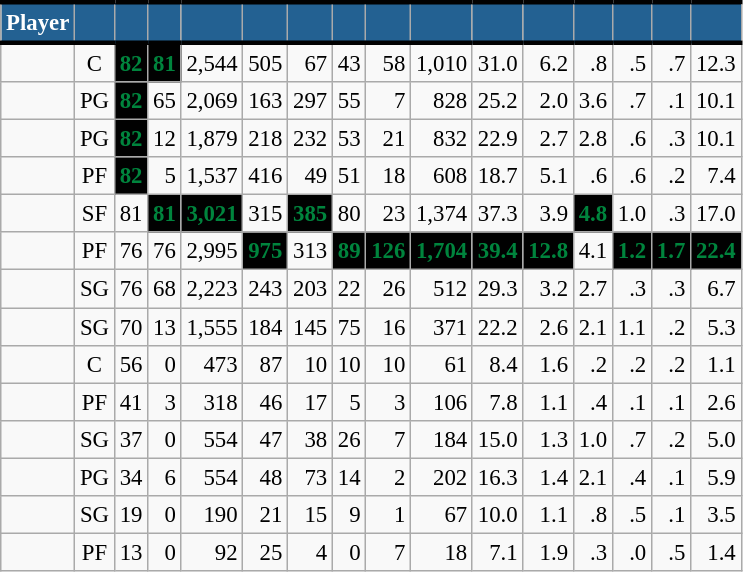<table class="wikitable sortable" style="font-size: 95%; text-align:right;">
<tr>
<th style="background:#236192; color:#FFFFFF; border-top:#010101 3px solid; border-bottom:#010101 3px solid;">Player</th>
<th style="background:#236192; color:#FFFFFF; border-top:#010101 3px solid; border-bottom:#010101 3px solid;"></th>
<th style="background:#236192; color:#FFFFFF; border-top:#010101 3px solid; border-bottom:#010101 3px solid;"></th>
<th style="background:#236192; color:#FFFFFF; border-top:#010101 3px solid; border-bottom:#010101 3px solid;"></th>
<th style="background:#236192; color:#FFFFFF; border-top:#010101 3px solid; border-bottom:#010101 3px solid;"></th>
<th style="background:#236192; color:#FFFFFF; border-top:#010101 3px solid; border-bottom:#010101 3px solid;"></th>
<th style="background:#236192; color:#FFFFFF; border-top:#010101 3px solid; border-bottom:#010101 3px solid;"></th>
<th style="background:#236192; color:#FFFFFF; border-top:#010101 3px solid; border-bottom:#010101 3px solid;"></th>
<th style="background:#236192; color:#FFFFFF; border-top:#010101 3px solid; border-bottom:#010101 3px solid;"></th>
<th style="background:#236192; color:#FFFFFF; border-top:#010101 3px solid; border-bottom:#010101 3px solid;"></th>
<th style="background:#236192; color:#FFFFFF; border-top:#010101 3px solid; border-bottom:#010101 3px solid;"></th>
<th style="background:#236192; color:#FFFFFF; border-top:#010101 3px solid; border-bottom:#010101 3px solid;"></th>
<th style="background:#236192; color:#FFFFFF; border-top:#010101 3px solid; border-bottom:#010101 3px solid;"></th>
<th style="background:#236192; color:#FFFFFF; border-top:#010101 3px solid; border-bottom:#010101 3px solid;"></th>
<th style="background:#236192; color:#FFFFFF; border-top:#010101 3px solid; border-bottom:#010101 3px solid;"></th>
<th style="background:#236192; color:#FFFFFF; border-top:#010101 3px solid; border-bottom:#010101 3px solid;"></th>
</tr>
<tr>
<td style="text-align:left;"></td>
<td style="text-align:center;">C</td>
<td style="background:#010101; color:#00843D;"><strong>82</strong></td>
<td style="background:#010101; color:#00843D;"><strong>81</strong></td>
<td>2,544</td>
<td>505</td>
<td>67</td>
<td>43</td>
<td>58</td>
<td>1,010</td>
<td>31.0</td>
<td>6.2</td>
<td>.8</td>
<td>.5</td>
<td>.7</td>
<td>12.3</td>
</tr>
<tr>
<td style="text-align:left;"></td>
<td style="text-align:center;">PG</td>
<td style="background:#010101; color:#00843D;"><strong>82</strong></td>
<td>65</td>
<td>2,069</td>
<td>163</td>
<td>297</td>
<td>55</td>
<td>7</td>
<td>828</td>
<td>25.2</td>
<td>2.0</td>
<td>3.6</td>
<td>.7</td>
<td>.1</td>
<td>10.1</td>
</tr>
<tr>
<td style="text-align:left;"></td>
<td style="text-align:center;">PG</td>
<td style="background:#010101; color:#00843D;"><strong>82</strong></td>
<td>12</td>
<td>1,879</td>
<td>218</td>
<td>232</td>
<td>53</td>
<td>21</td>
<td>832</td>
<td>22.9</td>
<td>2.7</td>
<td>2.8</td>
<td>.6</td>
<td>.3</td>
<td>10.1</td>
</tr>
<tr>
<td style="text-align:left;"></td>
<td style="text-align:center;">PF</td>
<td style="background:#010101; color:#00843D;"><strong>82</strong></td>
<td>5</td>
<td>1,537</td>
<td>416</td>
<td>49</td>
<td>51</td>
<td>18</td>
<td>608</td>
<td>18.7</td>
<td>5.1</td>
<td>.6</td>
<td>.6</td>
<td>.2</td>
<td>7.4</td>
</tr>
<tr>
<td style="text-align:left;"></td>
<td style="text-align:center;">SF</td>
<td>81</td>
<td style="background:#010101; color:#00843D;"><strong>81</strong></td>
<td style="background:#010101; color:#00843D;"><strong>3,021</strong></td>
<td>315</td>
<td style="background:#010101; color:#00843D;"><strong>385</strong></td>
<td>80</td>
<td>23</td>
<td>1,374</td>
<td>37.3</td>
<td>3.9</td>
<td style="background:#010101; color:#00843D;"><strong>4.8</strong></td>
<td>1.0</td>
<td>.3</td>
<td>17.0</td>
</tr>
<tr>
<td style="text-align:left;"></td>
<td style="text-align:center;">PF</td>
<td>76</td>
<td>76</td>
<td>2,995</td>
<td style="background:#010101; color:#00843D;"><strong>975</strong></td>
<td>313</td>
<td style="background:#010101; color:#00843D;"><strong>89</strong></td>
<td style="background:#010101; color:#00843D;"><strong>126</strong></td>
<td style="background:#010101; color:#00843D;"><strong>1,704</strong></td>
<td style="background:#010101; color:#00843D;"><strong>39.4</strong></td>
<td style="background:#010101; color:#00843D;"><strong>12.8</strong></td>
<td>4.1</td>
<td style="background:#010101; color:#00843D;"><strong>1.2</strong></td>
<td style="background:#010101; color:#00843D;"><strong>1.7</strong></td>
<td style="background:#010101; color:#00843D;"><strong>22.4</strong></td>
</tr>
<tr>
<td style="text-align:left;"></td>
<td style="text-align:center;">SG</td>
<td>76</td>
<td>68</td>
<td>2,223</td>
<td>243</td>
<td>203</td>
<td>22</td>
<td>26</td>
<td>512</td>
<td>29.3</td>
<td>3.2</td>
<td>2.7</td>
<td>.3</td>
<td>.3</td>
<td>6.7</td>
</tr>
<tr>
<td style="text-align:left;"></td>
<td style="text-align:center;">SG</td>
<td>70</td>
<td>13</td>
<td>1,555</td>
<td>184</td>
<td>145</td>
<td>75</td>
<td>16</td>
<td>371</td>
<td>22.2</td>
<td>2.6</td>
<td>2.1</td>
<td>1.1</td>
<td>.2</td>
<td>5.3</td>
</tr>
<tr>
<td style="text-align:left;"></td>
<td style="text-align:center;">C</td>
<td>56</td>
<td>0</td>
<td>473</td>
<td>87</td>
<td>10</td>
<td>10</td>
<td>10</td>
<td>61</td>
<td>8.4</td>
<td>1.6</td>
<td>.2</td>
<td>.2</td>
<td>.2</td>
<td>1.1</td>
</tr>
<tr>
<td style="text-align:left;"></td>
<td style="text-align:center;">PF</td>
<td>41</td>
<td>3</td>
<td>318</td>
<td>46</td>
<td>17</td>
<td>5</td>
<td>3</td>
<td>106</td>
<td>7.8</td>
<td>1.1</td>
<td>.4</td>
<td>.1</td>
<td>.1</td>
<td>2.6</td>
</tr>
<tr>
<td style="text-align:left;"></td>
<td style="text-align:center;">SG</td>
<td>37</td>
<td>0</td>
<td>554</td>
<td>47</td>
<td>38</td>
<td>26</td>
<td>7</td>
<td>184</td>
<td>15.0</td>
<td>1.3</td>
<td>1.0</td>
<td>.7</td>
<td>.2</td>
<td>5.0</td>
</tr>
<tr>
<td style="text-align:left;"></td>
<td style="text-align:center;">PG</td>
<td>34</td>
<td>6</td>
<td>554</td>
<td>48</td>
<td>73</td>
<td>14</td>
<td>2</td>
<td>202</td>
<td>16.3</td>
<td>1.4</td>
<td>2.1</td>
<td>.4</td>
<td>.1</td>
<td>5.9</td>
</tr>
<tr>
<td style="text-align:left;"></td>
<td style="text-align:center;">SG</td>
<td>19</td>
<td>0</td>
<td>190</td>
<td>21</td>
<td>15</td>
<td>9</td>
<td>1</td>
<td>67</td>
<td>10.0</td>
<td>1.1</td>
<td>.8</td>
<td>.5</td>
<td>.1</td>
<td>3.5</td>
</tr>
<tr>
<td style="text-align:left;"></td>
<td style="text-align:center;">PF</td>
<td>13</td>
<td>0</td>
<td>92</td>
<td>25</td>
<td>4</td>
<td>0</td>
<td>7</td>
<td>18</td>
<td>7.1</td>
<td>1.9</td>
<td>.3</td>
<td>.0</td>
<td>.5</td>
<td>1.4</td>
</tr>
</table>
